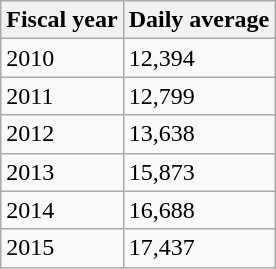<table class="wikitable">
<tr>
<th>Fiscal year</th>
<th>Daily average</th>
</tr>
<tr>
<td>2010</td>
<td>12,394</td>
</tr>
<tr>
<td>2011</td>
<td>12,799</td>
</tr>
<tr>
<td>2012</td>
<td>13,638</td>
</tr>
<tr>
<td>2013</td>
<td>15,873</td>
</tr>
<tr>
<td>2014</td>
<td>16,688</td>
</tr>
<tr>
<td>2015</td>
<td>17,437</td>
</tr>
</table>
